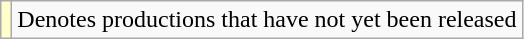<table class="wikitable">
<tr>
<td style="background:#FFFFCC;"></td>
<td>Denotes productions that have not yet been released</td>
</tr>
</table>
